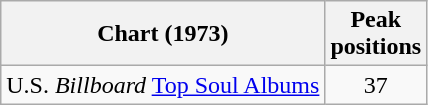<table class="wikitable">
<tr>
<th align="left">Chart (1973)</th>
<th style="text-align:center;">Peak<br>positions</th>
</tr>
<tr>
<td align="left">U.S. <em>Billboard</em> <a href='#'>Top Soul Albums</a></td>
<td style="text-align:center;">37</td>
</tr>
</table>
